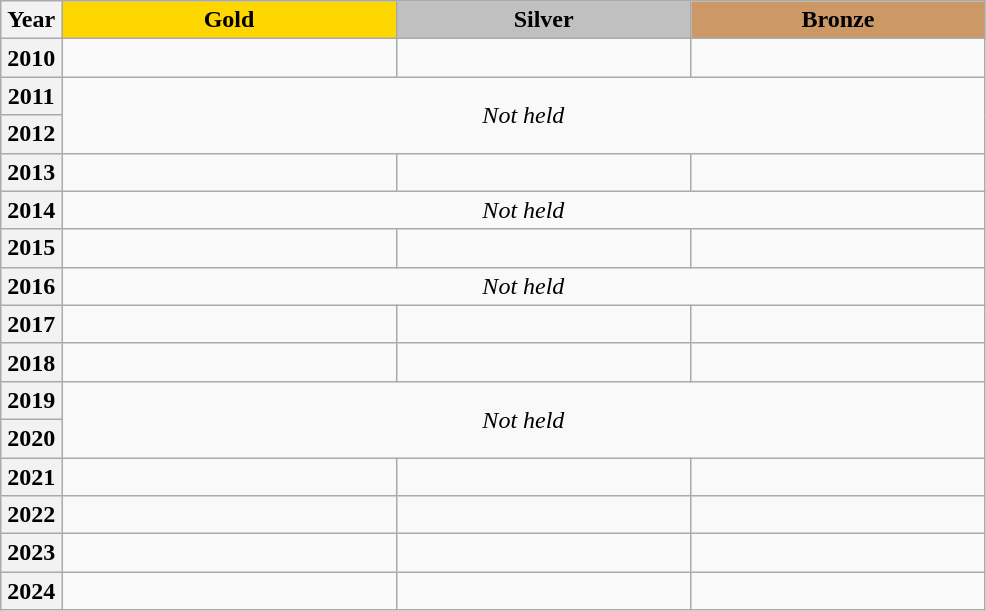<table class="wikitable"  style="font-size:100%;" border=1 cellpadding=2 cellspacing=0>
<tr>
<th width=6% align="center" colspan=1>Year</th>
<td width=33% align="center"  bgcolor="gold"><strong>Gold</strong></td>
<td width=29% align="center"  bgcolor="silver"><strong>Silver</strong></td>
<td width=29% align="center"  bgcolor="#CC9966"><strong>Bronze</strong></td>
</tr>
<tr>
<th>2010</th>
<td></td>
<td></td>
<td></td>
</tr>
<tr>
<th>2011</th>
<td align=center rowspan=2 colspan=3><em>Not held</em></td>
</tr>
<tr>
<th>2012</th>
</tr>
<tr>
<th>2013</th>
<td></td>
<td></td>
<td></td>
</tr>
<tr>
<th>2014</th>
<td align=center colspan=3><em>Not held</em></td>
</tr>
<tr>
<th>2015</th>
<td></td>
<td></td>
<td></td>
</tr>
<tr>
<th>2016</th>
<td align=center colspan=3><em>Not held</em></td>
</tr>
<tr>
<th>2017</th>
<td></td>
<td></td>
<td></td>
</tr>
<tr>
<th>2018</th>
<td></td>
<td></td>
<td></td>
</tr>
<tr>
<th>2019</th>
<td align=center rowspan=2 colspan=3><em>Not held</em></td>
</tr>
<tr>
<th>2020</th>
</tr>
<tr>
<th>2021</th>
<td></td>
<td></td>
<td></td>
</tr>
<tr>
<th>2022</th>
<td></td>
<td></td>
<td></td>
</tr>
<tr>
<th>2023</th>
<td></td>
<td></td>
<td></td>
</tr>
<tr>
<th>2024</th>
<td></td>
<td></td>
<td></td>
</tr>
</table>
